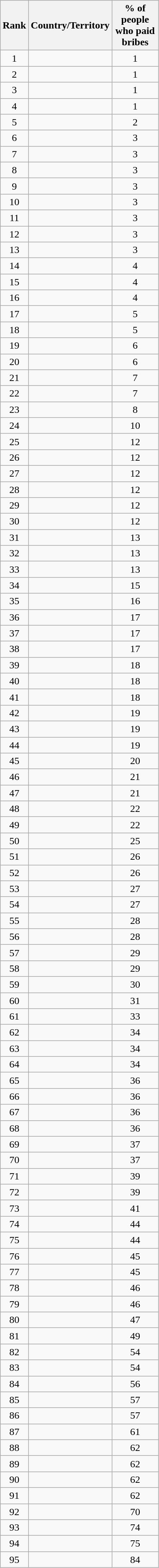<table class="wikitable sortable" style="font-size: 100%; text-align: center; width: 20%;">
<tr>
<th>Rank</th>
<th>Country/Territory</th>
<th>% of people who paid bribes</th>
</tr>
<tr>
<td>1</td>
<td style="text-align: left"></td>
<td>1</td>
</tr>
<tr>
<td>2</td>
<td style="text-align: left"></td>
<td>1</td>
</tr>
<tr>
<td>3</td>
<td style="text-align: left"></td>
<td>1</td>
</tr>
<tr>
<td>4</td>
<td style="text-align: left"></td>
<td>1</td>
</tr>
<tr>
<td>5</td>
<td style="text-align: left"></td>
<td>2</td>
</tr>
<tr>
<td>6</td>
<td style="text-align: left"></td>
<td>3</td>
</tr>
<tr>
<td>7</td>
<td style="text-align: left"></td>
<td>3</td>
</tr>
<tr>
<td>8</td>
<td style="text-align: left"></td>
<td>3</td>
</tr>
<tr>
<td>9</td>
<td style="text-align: left"></td>
<td>3</td>
</tr>
<tr>
<td>10</td>
<td style="text-align: left"></td>
<td>3</td>
</tr>
<tr>
<td>11</td>
<td style="text-align: left"></td>
<td>3</td>
</tr>
<tr>
<td>12</td>
<td style="text-align: left"></td>
<td>3</td>
</tr>
<tr>
<td>13</td>
<td style="text-align: left"></td>
<td>3</td>
</tr>
<tr>
<td>14</td>
<td style="text-align: left"></td>
<td>4</td>
</tr>
<tr>
<td>15</td>
<td style="text-align: left"></td>
<td>4</td>
</tr>
<tr>
<td>16</td>
<td style="text-align: left"></td>
<td>4</td>
</tr>
<tr>
<td>17</td>
<td style="text-align: left"></td>
<td>5</td>
</tr>
<tr>
<td>18</td>
<td style="text-align: left"></td>
<td>5</td>
</tr>
<tr>
<td>19</td>
<td style="text-align: left"></td>
<td>6</td>
</tr>
<tr>
<td>20</td>
<td style="text-align: left"></td>
<td>6</td>
</tr>
<tr>
<td>21</td>
<td style="text-align: left"></td>
<td>7</td>
</tr>
<tr>
<td>22</td>
<td style="text-align: left"></td>
<td>7</td>
</tr>
<tr>
<td>23</td>
<td style="text-align: left"></td>
<td>8</td>
</tr>
<tr>
<td>24</td>
<td style="text-align: left"></td>
<td>10</td>
</tr>
<tr>
<td>25</td>
<td style="text-align: left"></td>
<td>12</td>
</tr>
<tr>
<td>26</td>
<td style="text-align: left"></td>
<td>12</td>
</tr>
<tr>
<td>27</td>
<td style="text-align: left"></td>
<td>12</td>
</tr>
<tr>
<td>28</td>
<td style="text-align: left"></td>
<td>12</td>
</tr>
<tr>
<td>29</td>
<td style="text-align: left"></td>
<td>12</td>
</tr>
<tr>
<td>30</td>
<td style="text-align: left"></td>
<td>12</td>
</tr>
<tr>
<td>31</td>
<td style="text-align: left"></td>
<td>13</td>
</tr>
<tr>
<td>32</td>
<td style="text-align: left"></td>
<td>13</td>
</tr>
<tr>
<td>33</td>
<td style="text-align: left"></td>
<td>13</td>
</tr>
<tr>
<td>34</td>
<td style="text-align: left"></td>
<td>15</td>
</tr>
<tr>
<td>35</td>
<td style="text-align: left"></td>
<td>16</td>
</tr>
<tr>
<td>36</td>
<td style="text-align: left"></td>
<td>17</td>
</tr>
<tr>
<td>37</td>
<td style="text-align: left"></td>
<td>17</td>
</tr>
<tr>
<td>38</td>
<td style="text-align: left"></td>
<td>17</td>
</tr>
<tr>
<td>39</td>
<td style="text-align: left"></td>
<td>18</td>
</tr>
<tr>
<td>40</td>
<td style="text-align: left"></td>
<td>18</td>
</tr>
<tr>
<td>41</td>
<td style="text-align: left"></td>
<td>18</td>
</tr>
<tr>
<td>42</td>
<td style="text-align: left"></td>
<td>19</td>
</tr>
<tr>
<td>43</td>
<td style="text-align: left"></td>
<td>19</td>
</tr>
<tr>
<td>44</td>
<td style="text-align: left"></td>
<td>19</td>
</tr>
<tr>
<td>45</td>
<td style="text-align: left"></td>
<td>20</td>
</tr>
<tr>
<td>46</td>
<td style="text-align: left"></td>
<td>21</td>
</tr>
<tr>
<td>47</td>
<td style="text-align: left"></td>
<td>21</td>
</tr>
<tr>
<td>48</td>
<td style="text-align: left"></td>
<td>22</td>
</tr>
<tr>
<td>49</td>
<td style="text-align: left"></td>
<td>22</td>
</tr>
<tr>
<td>50</td>
<td style="text-align: left"></td>
<td>25</td>
</tr>
<tr>
<td>51</td>
<td style="text-align: left"></td>
<td>26</td>
</tr>
<tr>
<td>52</td>
<td style="text-align: left"></td>
<td>26</td>
</tr>
<tr>
<td>53</td>
<td style="text-align: left"></td>
<td>27</td>
</tr>
<tr>
<td>54</td>
<td style="text-align: left"></td>
<td>27</td>
</tr>
<tr>
<td>55</td>
<td style="text-align: left"></td>
<td>28</td>
</tr>
<tr>
<td>56</td>
<td style="text-align: left"></td>
<td>28</td>
</tr>
<tr>
<td>57</td>
<td style="text-align: left"></td>
<td>29</td>
</tr>
<tr>
<td>58</td>
<td style="text-align: left"></td>
<td>29</td>
</tr>
<tr>
<td>59</td>
<td style="text-align: left"></td>
<td>30</td>
</tr>
<tr>
<td>60</td>
<td style="text-align: left"></td>
<td>31</td>
</tr>
<tr>
<td>61</td>
<td style="text-align: left"></td>
<td>33</td>
</tr>
<tr>
<td>62</td>
<td style="text-align: left"></td>
<td>34</td>
</tr>
<tr>
<td>63</td>
<td style="text-align: left"></td>
<td>34</td>
</tr>
<tr>
<td>64</td>
<td style="text-align: left"></td>
<td>34</td>
</tr>
<tr>
<td>65</td>
<td style="text-align: left"></td>
<td>36</td>
</tr>
<tr>
<td>66</td>
<td style="text-align: left"></td>
<td>36</td>
</tr>
<tr>
<td>67</td>
<td style="text-align: left"></td>
<td>36</td>
</tr>
<tr>
<td>68</td>
<td style="text-align: left"></td>
<td>36</td>
</tr>
<tr>
<td>69</td>
<td style="text-align: left"></td>
<td>37</td>
</tr>
<tr>
<td>70</td>
<td style="text-align: left"></td>
<td>37</td>
</tr>
<tr>
<td>71</td>
<td style="text-align: left"></td>
<td>39</td>
</tr>
<tr>
<td>72</td>
<td style="text-align: left"></td>
<td>39</td>
</tr>
<tr>
<td>73</td>
<td style="text-align: left"></td>
<td>41</td>
</tr>
<tr>
<td>74</td>
<td style="text-align: left"></td>
<td>44</td>
</tr>
<tr>
<td>75</td>
<td style="text-align: left"></td>
<td>44</td>
</tr>
<tr>
<td>76</td>
<td style="text-align: left"></td>
<td>45</td>
</tr>
<tr>
<td>77</td>
<td style="text-align: left"></td>
<td>45</td>
</tr>
<tr>
<td>78</td>
<td style="text-align: left"></td>
<td>46</td>
</tr>
<tr>
<td>79</td>
<td style="text-align: left"></td>
<td>46</td>
</tr>
<tr>
<td>80</td>
<td style="text-align: left"></td>
<td>47</td>
</tr>
<tr>
<td>81</td>
<td style="text-align: left"></td>
<td>49</td>
</tr>
<tr>
<td>82</td>
<td style="text-align: left"></td>
<td>54</td>
</tr>
<tr>
<td>83</td>
<td style="text-align: left"></td>
<td>54</td>
</tr>
<tr>
<td>84</td>
<td style="text-align: left"></td>
<td>56</td>
</tr>
<tr>
<td>85</td>
<td style="text-align: left"></td>
<td>57</td>
</tr>
<tr>
<td>86</td>
<td style="text-align: left"></td>
<td>57</td>
</tr>
<tr>
<td>87</td>
<td style="text-align: left"></td>
<td>61</td>
</tr>
<tr>
<td>88</td>
<td style="text-align: left"></td>
<td>62</td>
</tr>
<tr>
<td>89</td>
<td style="text-align: left"></td>
<td>62</td>
</tr>
<tr>
<td>90</td>
<td style="text-align: left"></td>
<td>62</td>
</tr>
<tr>
<td>91</td>
<td style="text-align: left"></td>
<td>62</td>
</tr>
<tr>
<td>92</td>
<td style="text-align: left"></td>
<td>70</td>
</tr>
<tr>
<td>93</td>
<td style="text-align: left"></td>
<td>74</td>
</tr>
<tr>
<td>94</td>
<td style="text-align: left"></td>
<td>75</td>
</tr>
<tr>
<td>95</td>
<td style="text-align: left"></td>
<td>84</td>
</tr>
</table>
